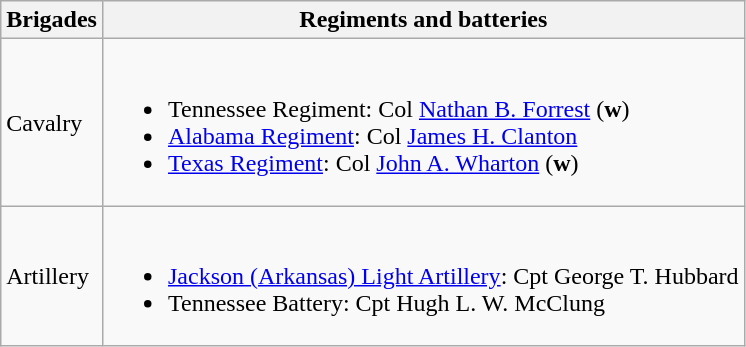<table class="wikitable">
<tr>
<th><strong>Brigades</strong></th>
<th><strong>Regiments and batteries</strong></th>
</tr>
<tr>
<td>Cavalry</td>
<td><br><ul><li>Tennessee Regiment: Col <a href='#'>Nathan B. Forrest</a> (<strong>w</strong>)</li><li><a href='#'>Alabama Regiment</a>: Col <a href='#'>James H. Clanton</a></li><li><a href='#'>Texas Regiment</a>: Col <a href='#'>John A. Wharton</a> (<strong>w</strong>)</li></ul></td>
</tr>
<tr>
<td>Artillery</td>
<td><br><ul><li><a href='#'>Jackson (Arkansas) Light Artillery</a>: Cpt George T. Hubbard</li><li>Tennessee Battery: Cpt Hugh L. W. McClung</li></ul></td>
</tr>
</table>
